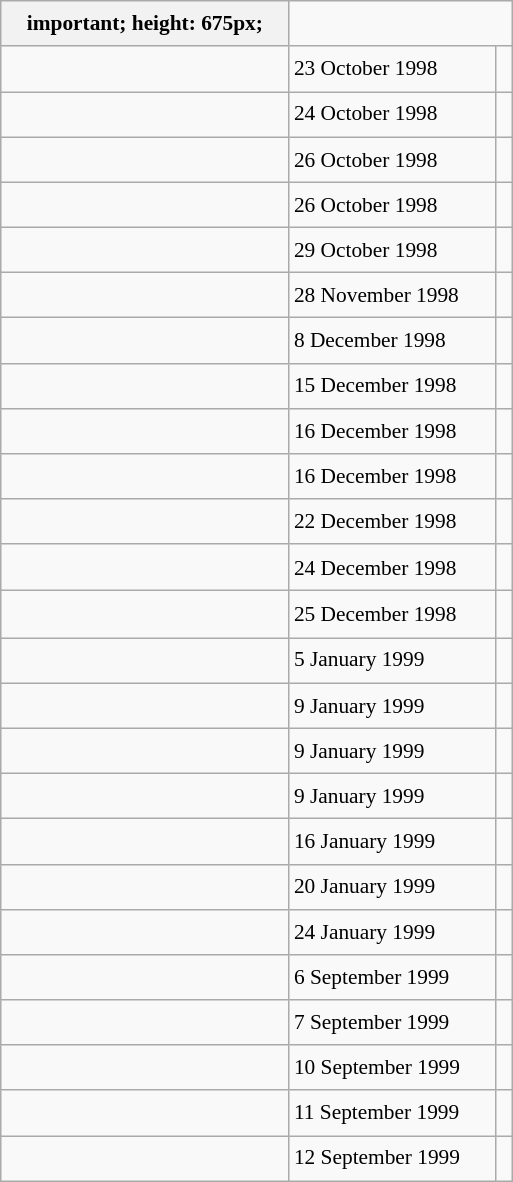<table class="wikitable" style="font-size: 89%; float: left; width: 24em; margin-right: 1em; line-height: 1.65em">
<tr>
<th>important; height: 675px;</th>
</tr>
<tr>
<td></td>
<td>23 October 1998</td>
<td><small></small></td>
</tr>
<tr>
<td></td>
<td>24 October 1998</td>
<td><small></small></td>
</tr>
<tr>
<td></td>
<td>26 October 1998</td>
<td><small></small></td>
</tr>
<tr>
<td></td>
<td>26 October 1998</td>
<td><small></small></td>
</tr>
<tr>
<td></td>
<td>29 October 1998</td>
<td><small></small></td>
</tr>
<tr>
<td></td>
<td>28 November 1998</td>
<td><small></small></td>
</tr>
<tr>
<td></td>
<td>8 December 1998</td>
<td><small></small></td>
</tr>
<tr>
<td></td>
<td>15 December 1998</td>
<td><small></small></td>
</tr>
<tr>
<td></td>
<td>16 December 1998</td>
<td><small></small></td>
</tr>
<tr>
<td></td>
<td>16 December 1998</td>
<td><small></small></td>
</tr>
<tr>
<td></td>
<td>22 December 1998</td>
<td><small></small></td>
</tr>
<tr>
<td></td>
<td>24 December 1998</td>
<td><small></small> </td>
</tr>
<tr>
<td></td>
<td>25 December 1998</td>
<td><small></small> </td>
</tr>
<tr>
<td></td>
<td>5 January 1999</td>
<td><small></small></td>
</tr>
<tr>
<td></td>
<td>9 January 1999</td>
<td><small></small></td>
</tr>
<tr>
<td></td>
<td>9 January 1999</td>
<td><small></small></td>
</tr>
<tr>
<td></td>
<td>9 January 1999</td>
<td><small></small></td>
</tr>
<tr>
<td></td>
<td>16 January 1999</td>
<td><small></small></td>
</tr>
<tr>
<td></td>
<td>20 January 1999</td>
<td><small></small></td>
</tr>
<tr>
<td></td>
<td>24 January 1999</td>
<td><small></small></td>
</tr>
<tr>
<td></td>
<td>6 September 1999</td>
<td><small></small></td>
</tr>
<tr>
<td></td>
<td>7 September 1999</td>
<td><small></small></td>
</tr>
<tr>
<td></td>
<td>10 September 1999</td>
<td><small></small></td>
</tr>
<tr>
<td></td>
<td>11 September 1999</td>
<td><small></small></td>
</tr>
<tr>
<td></td>
<td>12 September 1999</td>
<td><small></small></td>
</tr>
</table>
